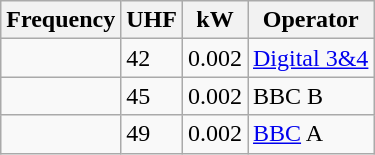<table class="wikitable sortable">
<tr>
<th>Frequency</th>
<th>UHF</th>
<th>kW</th>
<th>Operator</th>
</tr>
<tr>
<td></td>
<td>42</td>
<td>0.002</td>
<td><a href='#'>Digital 3&4</a></td>
</tr>
<tr>
<td></td>
<td>45</td>
<td>0.002</td>
<td>BBC B</td>
</tr>
<tr>
<td></td>
<td>49</td>
<td>0.002</td>
<td><a href='#'>BBC</a> A</td>
</tr>
</table>
